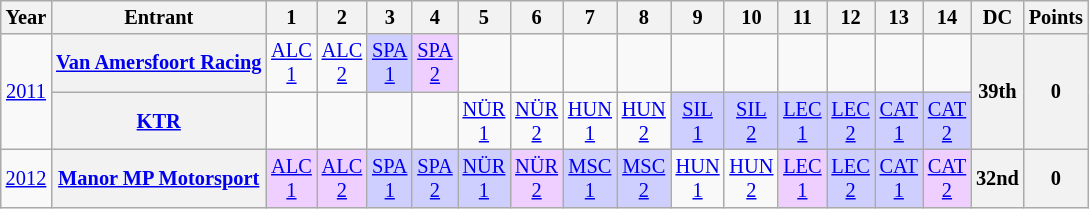<table class="wikitable" style="text-align:center; font-size:85%">
<tr>
<th>Year</th>
<th>Entrant</th>
<th>1</th>
<th>2</th>
<th>3</th>
<th>4</th>
<th>5</th>
<th>6</th>
<th>7</th>
<th>8</th>
<th>9</th>
<th>10</th>
<th>11</th>
<th>12</th>
<th>13</th>
<th>14</th>
<th>DC</th>
<th>Points</th>
</tr>
<tr>
<td rowspan="2"><a href='#'>2011</a></td>
<th nowrap><a href='#'>Van Amersfoort Racing</a></th>
<td><a href='#'>ALC<br>1</a></td>
<td><a href='#'>ALC<br>2</a></td>
<td style="background:#cfcfff;"><a href='#'>SPA<br>1</a><br></td>
<td style="background:#efcfff;"><a href='#'>SPA<br>2</a><br></td>
<td></td>
<td></td>
<td></td>
<td></td>
<td></td>
<td></td>
<td></td>
<td></td>
<td></td>
<td></td>
<th rowspan="2">39th</th>
<th rowspan="2">0</th>
</tr>
<tr>
<th nowrap><a href='#'>KTR</a></th>
<td></td>
<td></td>
<td></td>
<td></td>
<td><a href='#'>NÜR<br>1</a></td>
<td><a href='#'>NÜR<br>2</a></td>
<td><a href='#'>HUN<br>1</a></td>
<td><a href='#'>HUN<br>2</a></td>
<td style="background:#cfcfff;"><a href='#'>SIL<br>1</a><br></td>
<td style="background:#cfcfff;"><a href='#'>SIL<br>2</a><br></td>
<td style="background:#cfcfff;"><a href='#'>LEC<br>1</a><br></td>
<td style="background:#cfcfff;"><a href='#'>LEC<br>2</a><br></td>
<td style="background:#cfcfff;"><a href='#'>CAT<br>1</a><br></td>
<td style="background:#cfcfff;"><a href='#'>CAT<br>2</a><br></td>
</tr>
<tr>
<td><a href='#'>2012</a></td>
<th nowrap><a href='#'>Manor MP Motorsport</a></th>
<td style="background:#efcfff;"><a href='#'>ALC<br>1</a><br></td>
<td style="background:#efcfff;"><a href='#'>ALC<br>2</a><br></td>
<td style="background:#cfcfff;"><a href='#'>SPA<br>1</a><br></td>
<td style="background:#cfcfff;"><a href='#'>SPA<br>2</a><br></td>
<td style="background:#cfcfff;"><a href='#'>NÜR<br>1</a><br></td>
<td style="background:#efcfff;"><a href='#'>NÜR<br>2</a><br></td>
<td style="background:#cfcfff;"><a href='#'>MSC<br>1</a><br></td>
<td style="background:#cfcfff;"><a href='#'>MSC<br>2</a><br></td>
<td><a href='#'>HUN<br>1</a></td>
<td><a href='#'>HUN<br>2</a></td>
<td style="background:#efcfff;"><a href='#'>LEC<br>1</a><br></td>
<td style="background:#cfcfff;"><a href='#'>LEC<br>2</a><br></td>
<td style="background:#cfcfff;"><a href='#'>CAT<br>1</a><br></td>
<td style="background:#efcfff;"><a href='#'>CAT<br>2</a><br></td>
<th>32nd</th>
<th>0</th>
</tr>
</table>
